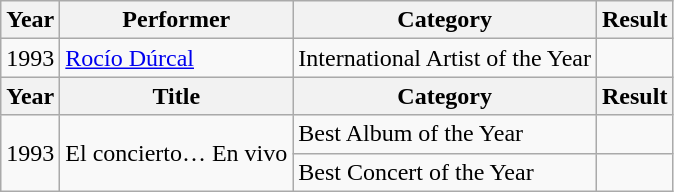<table class="wikitable">
<tr>
<th>Year</th>
<th>Performer</th>
<th>Category</th>
<th>Result</th>
</tr>
<tr>
<td>1993</td>
<td><a href='#'>Rocío Dúrcal</a></td>
<td>International Artist of the Year</td>
<td></td>
</tr>
<tr>
<th>Year</th>
<th>Title</th>
<th>Category</th>
<th>Result</th>
</tr>
<tr>
<td rowspan="2">1993</td>
<td rowspan="2">El concierto… En vivo</td>
<td>Best Album of the Year</td>
<td></td>
</tr>
<tr>
<td>Best Concert of the Year</td>
<td></td>
</tr>
</table>
